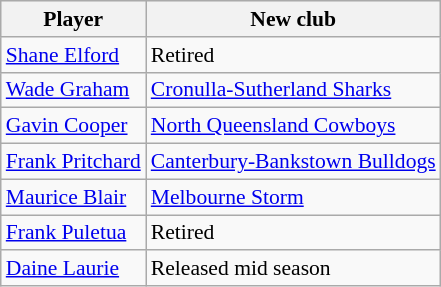<table class="wikitable" style="font-size:90%">
<tr bgcolor="#efefef">
<th>Player</th>
<th>New club</th>
</tr>
<tr>
<td><a href='#'>Shane Elford</a></td>
<td>Retired</td>
</tr>
<tr>
<td><a href='#'>Wade Graham</a></td>
<td><a href='#'>Cronulla-Sutherland Sharks</a></td>
</tr>
<tr>
<td><a href='#'>Gavin Cooper</a></td>
<td><a href='#'>North Queensland Cowboys</a></td>
</tr>
<tr>
<td><a href='#'>Frank Pritchard</a></td>
<td><a href='#'>Canterbury-Bankstown Bulldogs</a></td>
</tr>
<tr>
<td><a href='#'>Maurice Blair</a></td>
<td><a href='#'>Melbourne Storm</a></td>
</tr>
<tr>
<td><a href='#'>Frank Puletua</a></td>
<td>Retired</td>
</tr>
<tr>
<td><a href='#'>Daine Laurie</a></td>
<td>Released mid season</td>
</tr>
</table>
